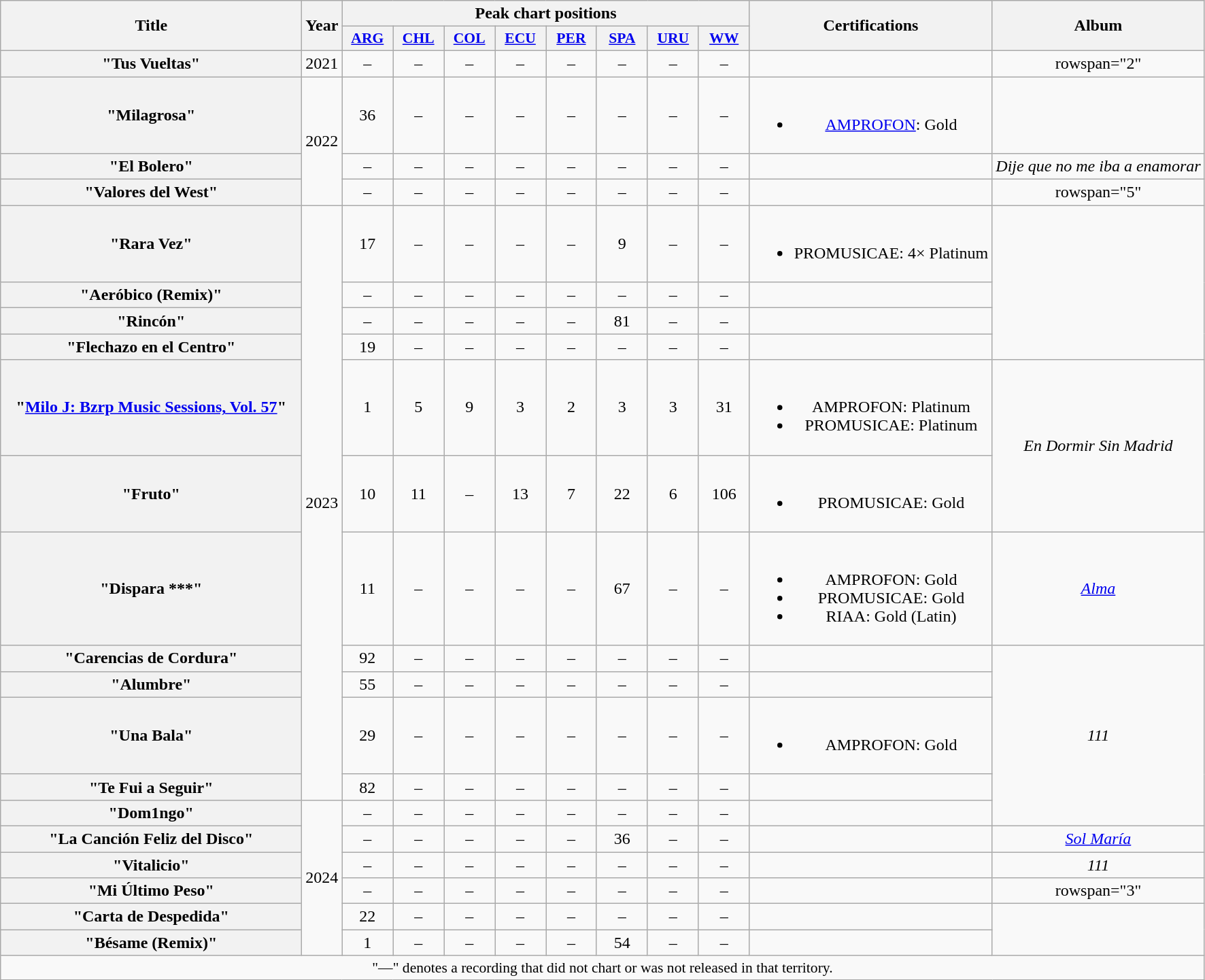<table class="wikitable plainrowheaders" style="text-align:center;">
<tr>
<th rowspan="2" scope="col" style="width:18em;">Title</th>
<th rowspan="2">Year</th>
<th colspan="8">Peak chart positions</th>
<th rowspan="2">Certifications</th>
<th rowspan="2">Album</th>
</tr>
<tr>
<th scope="col" style="width:3em;font-size:90%;"><a href='#'>ARG</a><br></th>
<th scope="col" style="width:3em;font-size:90%;"><a href='#'>CHL</a><br></th>
<th scope="col" style="width:3em;font-size:90%;"><a href='#'>COL</a><br></th>
<th scope="col" style="width:3em;font-size:90%;"><a href='#'>ECU</a><br></th>
<th scope="col" style="width:3em;font-size:90%;"><a href='#'>PER</a><br></th>
<th scope="col" style="width:3em;font-size:90%;"><a href='#'>SPA</a><br></th>
<th scope="col" style="width:3em;font-size:90%;"><a href='#'>URU</a><br></th>
<th scope="col" style="width:3em;font-size:90%;"><a href='#'>WW</a><br></th>
</tr>
<tr>
<th scope="row">"Tus Vueltas"</th>
<td>2021</td>
<td>–</td>
<td>–</td>
<td>–</td>
<td>–</td>
<td>–</td>
<td>–</td>
<td>–</td>
<td>–</td>
<td></td>
<td>rowspan="2" </td>
</tr>
<tr>
<th scope="row">"Milagrosa"</th>
<td rowspan="3">2022</td>
<td>36</td>
<td>–</td>
<td>–</td>
<td>–</td>
<td>–</td>
<td>–</td>
<td>–</td>
<td>–</td>
<td><br><ul><li><a href='#'>AMPROFON</a>: Gold</li></ul></td>
</tr>
<tr>
<th scope="row">"El Bolero" </th>
<td>–</td>
<td>–</td>
<td>–</td>
<td>–</td>
<td>–</td>
<td>–</td>
<td>–</td>
<td>–</td>
<td></td>
<td><em>Dije que no me iba a enamorar</em></td>
</tr>
<tr>
<th scope="row">"Valores del West" </th>
<td>–</td>
<td>–</td>
<td>–</td>
<td>–</td>
<td>–</td>
<td>–</td>
<td>–</td>
<td>–</td>
<td></td>
<td>rowspan="5" </td>
</tr>
<tr>
<th scope="row">"Rara Vez" </th>
<td rowspan="11">2023</td>
<td>17</td>
<td>–</td>
<td>–</td>
<td>–</td>
<td>–</td>
<td>9</td>
<td>–</td>
<td>–</td>
<td><br><ul><li>PROMUSICAE: 4× Platinum</li></ul></td>
</tr>
<tr>
<th scope="row">"Aeróbico (Remix)" </th>
<td>–</td>
<td>–</td>
<td>–</td>
<td>–</td>
<td>–</td>
<td>–</td>
<td>–</td>
<td>–</td>
<td></td>
</tr>
<tr>
<th scope="row">"Rincón"</th>
<td>–</td>
<td>–</td>
<td>–</td>
<td>–</td>
<td>–</td>
<td>81</td>
<td>–</td>
<td>–</td>
<td></td>
</tr>
<tr>
<th scope="row">"Flechazo en el Centro" </th>
<td>19</td>
<td>–</td>
<td>–</td>
<td>–</td>
<td>–</td>
<td>–</td>
<td>–</td>
<td>–</td>
<td></td>
</tr>
<tr>
<th scope="row">"<a href='#'>Milo J: Bzrp Music Sessions, Vol. 57</a>" </th>
<td>1</td>
<td>5</td>
<td>9</td>
<td>3</td>
<td>2</td>
<td>3</td>
<td>3</td>
<td>31</td>
<td><br><ul><li>AMPROFON: Platinum</li><li>PROMUSICAE: Platinum</li></ul></td>
<td rowspan="2"><em>En Dormir Sin Madrid</em></td>
</tr>
<tr>
<th scope="row">"Fruto" </th>
<td>10</td>
<td>11</td>
<td>–</td>
<td>13</td>
<td>7</td>
<td>22</td>
<td>6</td>
<td>106</td>
<td><br><ul><li>PROMUSICAE: Gold</li></ul></td>
</tr>
<tr>
<th scope="row">"Dispara ***" </th>
<td>11</td>
<td>–</td>
<td>–</td>
<td>–</td>
<td>–</td>
<td>67</td>
<td>–</td>
<td>–</td>
<td><br><ul><li>AMPROFON: Gold</li><li>PROMUSICAE: Gold</li><li>RIAA: Gold <span>(Latin)</span></li></ul></td>
<td><em><a href='#'>Alma</a></em></td>
</tr>
<tr>
<th scope="row">"Carencias de Cordura" </th>
<td>92</td>
<td>–</td>
<td>–</td>
<td>–</td>
<td>–</td>
<td>–</td>
<td>–</td>
<td>–</td>
<td></td>
<td rowspan="5"><em>111</em></td>
</tr>
<tr>
<th scope="row">"Alumbre" </th>
<td>55</td>
<td>–</td>
<td>–</td>
<td>–</td>
<td>–</td>
<td>–</td>
<td>–</td>
<td>–</td>
<td></td>
</tr>
<tr>
<th scope="row">"Una Bala" </th>
<td>29</td>
<td>–</td>
<td>–</td>
<td>–</td>
<td>–</td>
<td>–</td>
<td>–</td>
<td>–</td>
<td><br><ul><li>AMPROFON: Gold</li></ul></td>
</tr>
<tr>
<th scope="row">"Te Fui a Seguir" </th>
<td>82</td>
<td>–</td>
<td>–</td>
<td>–</td>
<td>–</td>
<td>–</td>
<td>–</td>
<td>–</td>
<td></td>
</tr>
<tr>
<th scope="row">"Dom1ngo"</th>
<td rowspan="6">2024</td>
<td>–</td>
<td>–</td>
<td>–</td>
<td>–</td>
<td>–</td>
<td>–</td>
<td>–</td>
<td>–</td>
<td></td>
</tr>
<tr>
<th scope="row">"La Canción Feliz del Disco" </th>
<td>–</td>
<td>–</td>
<td>–</td>
<td>–</td>
<td>–</td>
<td>36</td>
<td>–</td>
<td>–</td>
<td></td>
<td><em><a href='#'>Sol María</a></em></td>
</tr>
<tr>
<th scope="row">"Vitalicio"</th>
<td>–</td>
<td>–</td>
<td>–</td>
<td>–</td>
<td>–</td>
<td>–</td>
<td>–</td>
<td>–</td>
<td></td>
<td><em>111</em></td>
</tr>
<tr>
<th scope="row">"Mi Último Peso" </th>
<td>–</td>
<td>–</td>
<td>–</td>
<td>–</td>
<td>–</td>
<td>–</td>
<td>–</td>
<td>–</td>
<td></td>
<td>rowspan="3" </td>
</tr>
<tr>
<th scope="row">"Carta de Despedida" </th>
<td>22</td>
<td>–</td>
<td>–</td>
<td>–</td>
<td>–</td>
<td>–</td>
<td>–</td>
<td>–</td>
<td></td>
</tr>
<tr>
<th scope="row">"Bésame (Remix)" </th>
<td>1</td>
<td>–</td>
<td>–</td>
<td>–</td>
<td>–</td>
<td>54</td>
<td>–</td>
<td>–</td>
<td></td>
</tr>
<tr>
<td colspan="14" style="font-size:90%">"—" denotes a recording that did not chart or was not released in that territory.</td>
</tr>
</table>
